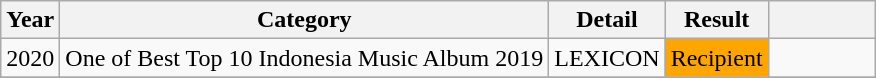<table class="wikitable">
<tr>
<th>Year</th>
<th>Category</th>
<th>Detail</th>
<th>Result</th>
<th scope="col" style="width:4em;"></th>
</tr>
<tr>
<td align="center" rowspan="1">2020</td>
<td>One of Best Top 10 Indonesia Music Album 2019</td>
<td>LEXICON</td>
<td style="background: orange" align= "center">Recipient</td>
<td rowspan="1" scope="row" style="text-align:center"></td>
</tr>
<tr>
</tr>
</table>
